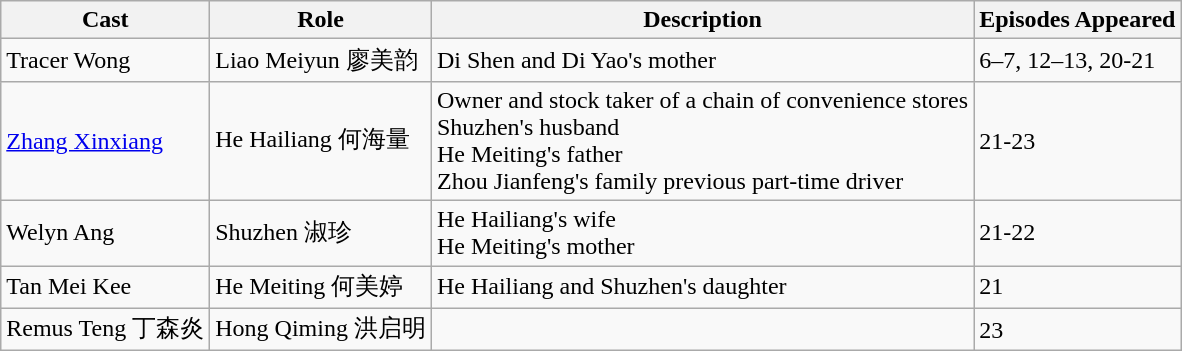<table class="wikitable">
<tr>
<th>Cast</th>
<th>Role</th>
<th>Description</th>
<th>Episodes Appeared</th>
</tr>
<tr>
<td>Tracer Wong</td>
<td>Liao Meiyun 廖美韵</td>
<td>Di Shen and Di Yao's mother</td>
<td>6–7, 12–13, 20-21</td>
</tr>
<tr>
<td><a href='#'>Zhang Xinxiang</a></td>
<td>He Hailiang 何海量</td>
<td>Owner and stock taker of a chain of convenience stores <br> Shuzhen's husband <br> He Meiting's father <br> Zhou Jianfeng's family previous part-time driver</td>
<td>21-23</td>
</tr>
<tr>
<td>Welyn Ang</td>
<td>Shuzhen 淑珍</td>
<td>He Hailiang's wife <br> He Meiting's mother</td>
<td>21-22</td>
</tr>
<tr>
<td>Tan Mei Kee</td>
<td>He Meiting 何美婷</td>
<td>He Hailiang and Shuzhen's daughter</td>
<td>21</td>
</tr>
<tr>
<td>Remus Teng 丁森炎</td>
<td>Hong Qiming 洪启明</td>
<td></td>
<td>23</td>
</tr>
</table>
